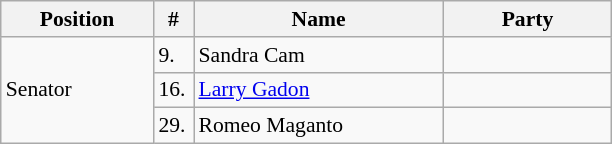<table class=wikitable style="font-size:90%">
<tr>
<th width=95px>Position</th>
<th width=20px>#</th>
<th width=160px>Name</th>
<th colspan=2 width=105px>Party</th>
</tr>
<tr>
<td rowspan=3>Senator</td>
<td>9.</td>
<td>Sandra Cam</td>
<td></td>
</tr>
<tr>
<td>16.</td>
<td><a href='#'>Larry Gadon</a></td>
<td></td>
</tr>
<tr>
<td>29.</td>
<td>Romeo Maganto</td>
<td></td>
</tr>
</table>
